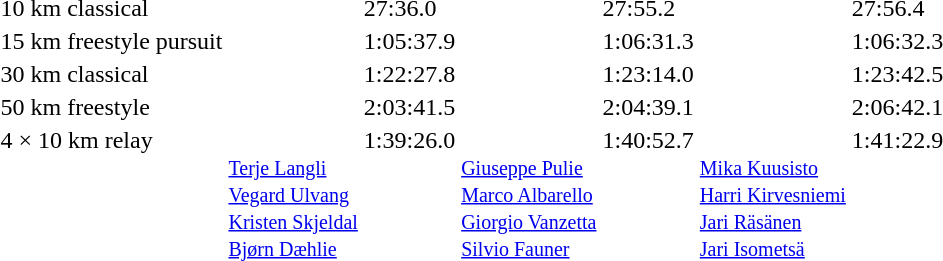<table>
<tr valign="top">
<td>10 km classical<br></td>
<td></td>
<td>27:36.0</td>
<td></td>
<td>27:55.2</td>
<td></td>
<td>27:56.4</td>
</tr>
<tr valign="top">
<td>15 km freestyle pursuit<br></td>
<td></td>
<td>1:05:37.9</td>
<td></td>
<td>1:06:31.3</td>
<td></td>
<td>1:06:32.3</td>
</tr>
<tr valign="top">
<td>30 km classical<br></td>
<td></td>
<td>1:22:27.8</td>
<td></td>
<td>1:23:14.0</td>
<td></td>
<td>1:23:42.5</td>
</tr>
<tr valign="top">
<td>50 km freestyle<br></td>
<td></td>
<td>2:03:41.5</td>
<td></td>
<td>2:04:39.1</td>
<td></td>
<td>2:06:42.1</td>
</tr>
<tr valign="top">
<td>4 × 10 km relay<br></td>
<td><br><small><a href='#'>Terje Langli</a><br><a href='#'>Vegard Ulvang</a><br><a href='#'>Kristen Skjeldal</a><br><a href='#'>Bjørn Dæhlie</a></small></td>
<td>1:39:26.0</td>
<td><br><small><a href='#'>Giuseppe Pulie</a><br><a href='#'>Marco Albarello</a><br><a href='#'>Giorgio Vanzetta</a><br><a href='#'>Silvio Fauner</a></small></td>
<td>1:40:52.7</td>
<td><br><small><a href='#'>Mika Kuusisto</a><br><a href='#'>Harri Kirvesniemi</a><br><a href='#'>Jari Räsänen</a><br><a href='#'>Jari Isometsä</a></small></td>
<td>1:41:22.9</td>
</tr>
</table>
